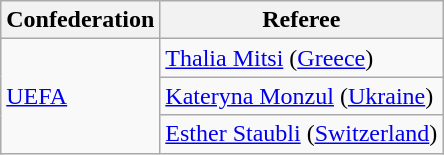<table class="wikitable">
<tr>
<th>Confederation</th>
<th>Referee</th>
</tr>
<tr>
<td rowspan="3"><a href='#'>UEFA</a></td>
<td><a href='#'>Thalia Mitsi</a> (<a href='#'>Greece</a>)</td>
</tr>
<tr>
<td><a href='#'>Kateryna Monzul</a> (<a href='#'>Ukraine</a>)</td>
</tr>
<tr>
<td><a href='#'>Esther Staubli</a> (<a href='#'>Switzerland</a>)</td>
</tr>
</table>
